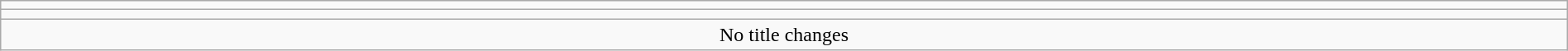<table class="wikitable" style="text-align:center; width:100%;">
<tr>
<td colspan=5></td>
</tr>
<tr>
<td colspan=5><strong></strong></td>
</tr>
<tr>
<td colspan="5">No title changes</td>
</tr>
</table>
